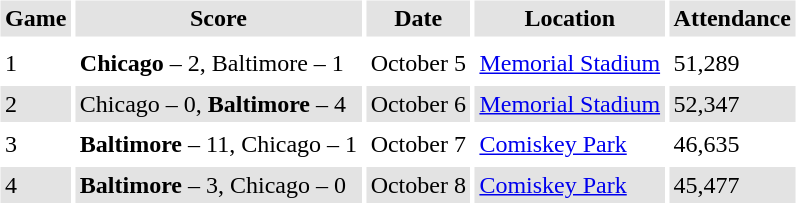<table border="0" cellspacing="3" cellpadding="3">
<tr style="background: #e3e3e3;">
<th>Game</th>
<th>Score</th>
<th>Date</th>
<th>Location</th>
<th>Attendance</th>
</tr>
<tr style="background: #e3e3e3;">
</tr>
<tr>
<td>1</td>
<td><strong>Chicago</strong> – 2, Baltimore – 1</td>
<td>October 5</td>
<td><a href='#'>Memorial Stadium</a></td>
<td>51,289</td>
</tr>
<tr style="background: #e3e3e3;">
<td>2</td>
<td>Chicago – 0, <strong>Baltimore</strong> – 4</td>
<td>October 6</td>
<td><a href='#'>Memorial Stadium</a></td>
<td>52,347</td>
</tr>
<tr>
<td>3</td>
<td><strong>Baltimore</strong> – 11, Chicago – 1</td>
<td>October 7</td>
<td><a href='#'>Comiskey Park</a></td>
<td>46,635</td>
</tr>
<tr style="background: #e3e3e3;">
<td>4</td>
<td><strong>Baltimore</strong> – 3, Chicago – 0</td>
<td>October 8</td>
<td><a href='#'>Comiskey Park</a></td>
<td>45,477</td>
</tr>
<tr>
</tr>
</table>
